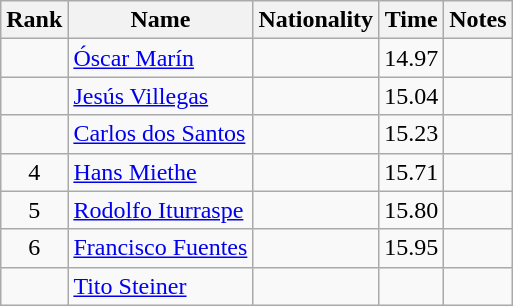<table class="wikitable sortable" style="text-align:center">
<tr>
<th>Rank</th>
<th>Name</th>
<th>Nationality</th>
<th>Time</th>
<th>Notes</th>
</tr>
<tr>
<td></td>
<td align=left><a href='#'>Óscar Marín</a></td>
<td align=left></td>
<td>14.97</td>
<td></td>
</tr>
<tr>
<td></td>
<td align=left><a href='#'>Jesús Villegas</a></td>
<td align=left></td>
<td>15.04</td>
<td></td>
</tr>
<tr>
<td></td>
<td align=left><a href='#'>Carlos dos Santos</a></td>
<td align=left></td>
<td>15.23</td>
<td></td>
</tr>
<tr>
<td>4</td>
<td align=left><a href='#'>Hans Miethe</a></td>
<td align=left></td>
<td>15.71</td>
<td></td>
</tr>
<tr>
<td>5</td>
<td align=left><a href='#'>Rodolfo Iturraspe</a></td>
<td align=left></td>
<td>15.80</td>
<td></td>
</tr>
<tr>
<td>6</td>
<td align=left><a href='#'>Francisco Fuentes</a></td>
<td align=left></td>
<td>15.95</td>
<td></td>
</tr>
<tr>
<td></td>
<td align=left><a href='#'>Tito Steiner</a></td>
<td align=left></td>
<td></td>
<td></td>
</tr>
</table>
